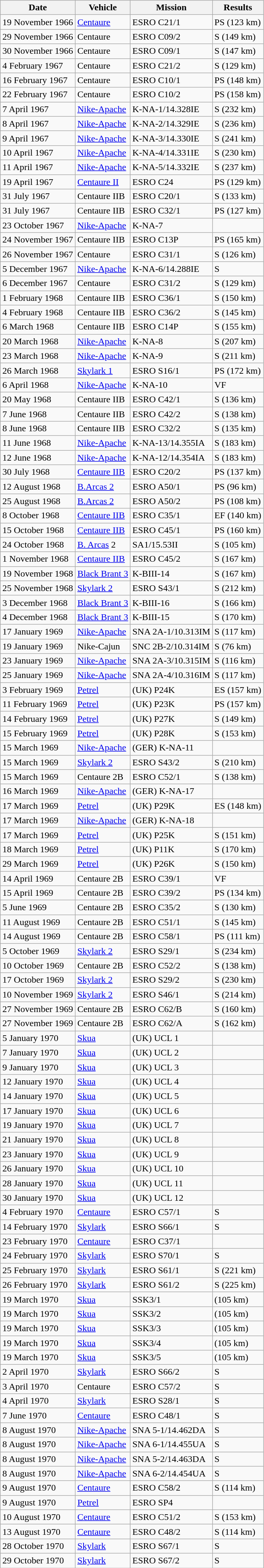<table class="wikitable small">
<tr>
<th>Date</th>
<th>Vehicle</th>
<th>Mission</th>
<th>Results</th>
</tr>
<tr>
<td>19 November 1966</td>
<td><a href='#'>Centaure</a></td>
<td>ESRO C21/1</td>
<td>PS (123 km)</td>
</tr>
<tr>
<td>29 November 1966</td>
<td>Centaure</td>
<td>ESRO C09/2</td>
<td>S (149 km)</td>
</tr>
<tr>
<td>30 November 1966</td>
<td>Centaure</td>
<td>ESRO C09/1</td>
<td>S (147 km)</td>
</tr>
<tr>
<td>4 February 1967</td>
<td>Centaure</td>
<td>ESRO C21/2</td>
<td>S (129 km)</td>
</tr>
<tr>
<td>16 February 1967</td>
<td>Centaure</td>
<td>ESRO C10/1</td>
<td>PS (148 km)</td>
</tr>
<tr>
<td>22 February 1967</td>
<td>Centaure</td>
<td>ESRO C10/2</td>
<td>PS (158 km)</td>
</tr>
<tr>
<td>7 April 1967</td>
<td><a href='#'>Nike-Apache</a></td>
<td>K-NA-1/14.328IE</td>
<td>S (232 km)</td>
</tr>
<tr>
<td>8 April 1967</td>
<td><a href='#'>Nike-Apache</a></td>
<td>K-NA-2/14.329IE</td>
<td>S (236 km)</td>
</tr>
<tr>
<td>9 April 1967</td>
<td><a href='#'>Nike-Apache</a></td>
<td>K-NA-3/14.330IE</td>
<td>S (241 km)</td>
</tr>
<tr>
<td>10 April 1967</td>
<td><a href='#'>Nike-Apache</a></td>
<td>K-NA-4/14.331IE</td>
<td>S (230 km)</td>
</tr>
<tr>
<td>11 April 1967</td>
<td><a href='#'>Nike-Apache</a></td>
<td>K-NA-5/14.332IE</td>
<td>S (237 km)</td>
</tr>
<tr>
<td>19 April 1967</td>
<td><a href='#'>Centaure II</a></td>
<td>ESRO C24</td>
<td>PS (129 km)</td>
</tr>
<tr>
<td>31 July 1967</td>
<td>Centaure IIB</td>
<td>ESRO C20/1</td>
<td>S (133 km)</td>
</tr>
<tr>
<td>31 July 1967</td>
<td>Centaure IIB</td>
<td>ESRO C32/1</td>
<td>PS (127 km)</td>
</tr>
<tr>
<td>23 October 1967</td>
<td><a href='#'>Nike-Apache</a></td>
<td>K-NA-7</td>
<td> </td>
</tr>
<tr>
<td>24 November 1967</td>
<td>Centaure IIB</td>
<td>ESRO C13P</td>
<td>PS (165 km)</td>
</tr>
<tr>
<td>26 November 1967</td>
<td>Centaure</td>
<td>ESRO C31/1</td>
<td>S (126 km)</td>
</tr>
<tr>
<td>5 December 1967</td>
<td><a href='#'>Nike-Apache</a></td>
<td>K-NA-6/14.288IE</td>
<td>S</td>
</tr>
<tr>
<td>6 December 1967</td>
<td>Centaure</td>
<td>ESRO C31/2</td>
<td>S (129 km)</td>
</tr>
<tr>
<td>1 February 1968</td>
<td>Centaure IIB</td>
<td>ESRO C36/1</td>
<td>S (150 km)</td>
</tr>
<tr>
<td>4 February 1968</td>
<td>Centaure IIB</td>
<td>ESRO C36/2</td>
<td>S (145 km)</td>
</tr>
<tr>
<td>6 March 1968</td>
<td>Centaure IIB</td>
<td>ESRO C14P</td>
<td>S (155 km)</td>
</tr>
<tr>
<td>20 March 1968</td>
<td><a href='#'>Nike-Apache</a></td>
<td>K-NA-8</td>
<td>S (207 km)</td>
</tr>
<tr>
<td>23 March 1968</td>
<td><a href='#'>Nike-Apache</a></td>
<td>K-NA-9</td>
<td>S (211 km)</td>
</tr>
<tr>
<td>26 March 1968</td>
<td><a href='#'>Skylark 1</a></td>
<td>ESRO S16/1</td>
<td>PS (172 km)</td>
</tr>
<tr>
<td>6 April 1968</td>
<td><a href='#'>Nike-Apache</a></td>
<td>K-NA-10</td>
<td>VF</td>
</tr>
<tr>
<td>20 May 1968</td>
<td>Centaure IIB</td>
<td>ESRO C42/1</td>
<td>S (136 km)</td>
</tr>
<tr>
<td>7 June 1968</td>
<td>Centaure IIB</td>
<td>ESRO C42/2</td>
<td>S (138 km)</td>
</tr>
<tr>
<td>8 June 1968</td>
<td>Centaure IIB</td>
<td>ESRO C32/2</td>
<td>S (135 km)</td>
</tr>
<tr>
<td>11 June 1968</td>
<td><a href='#'>Nike-Apache</a></td>
<td>K-NA-13/14.355IA</td>
<td>S (183 km)</td>
</tr>
<tr>
<td>12 June 1968</td>
<td><a href='#'>Nike-Apache</a></td>
<td>K-NA-12/14.354IA</td>
<td>S (183 km)</td>
</tr>
<tr>
<td>30 July 1968</td>
<td><a href='#'>Centaure IIB</a></td>
<td>ESRO C20/2</td>
<td>PS (137 km)</td>
</tr>
<tr>
<td>12 August 1968</td>
<td><a href='#'>B.Arcas 2</a></td>
<td>ESRO A50/1</td>
<td>PS (96 km)</td>
</tr>
<tr>
<td>25 August 1968</td>
<td><a href='#'>B.Arcas 2</a></td>
<td>ESRO A50/2</td>
<td>PS (108 km)</td>
</tr>
<tr>
<td>8 October 1968</td>
<td><a href='#'>Centaure IIB</a></td>
<td>ESRO C35/1</td>
<td>EF (140 km)</td>
</tr>
<tr>
<td>15 October 1968</td>
<td><a href='#'>Centaure IIB</a></td>
<td>ESRO C45/1</td>
<td>PS (160 km)</td>
</tr>
<tr>
<td>24 October 1968</td>
<td><a href='#'>B. Arcas</a> 2</td>
<td>SA1/15.53II</td>
<td>S (105 km)</td>
</tr>
<tr>
<td>1 November 1968</td>
<td><a href='#'>Centaure IIB</a></td>
<td>ESRO C45/2</td>
<td>S (167 km)</td>
</tr>
<tr>
<td>19 November 1968</td>
<td><a href='#'>Black Brant 3</a></td>
<td>K-BIII-14</td>
<td>S (167 km)</td>
</tr>
<tr>
<td>25 November 1968</td>
<td><a href='#'>Skylark 2</a></td>
<td>ESRO S43/1</td>
<td>S (212 km)</td>
</tr>
<tr>
<td>3 December 1968</td>
<td><a href='#'>Black Brant 3</a></td>
<td>K-BIII-16</td>
<td>S (166 km)</td>
</tr>
<tr>
<td>4 December 1968</td>
<td><a href='#'>Black Brant 3</a></td>
<td>K-BIII-15</td>
<td>S (170 km)</td>
</tr>
<tr>
<td>17 January 1969</td>
<td><a href='#'>Nike-Apache</a></td>
<td>SNA 2A-1/10.313IM</td>
<td>S (117 km)</td>
</tr>
<tr>
<td>19 January 1969</td>
<td>Nike-Cajun</td>
<td>SNC 2B-2/10.314IM</td>
<td>S (76 km)</td>
</tr>
<tr>
<td>23 January 1969</td>
<td><a href='#'>Nike-Apache</a></td>
<td>SNA 2A-3/10.315IM</td>
<td>S (116 km)</td>
</tr>
<tr>
<td>25 January 1969</td>
<td><a href='#'>Nike-Apache</a></td>
<td>SNA 2A-4/10.316IM</td>
<td>S (117 km)</td>
</tr>
<tr>
<td>3 February 1969</td>
<td><a href='#'>Petrel</a></td>
<td>(UK) P24K</td>
<td>ES (157 km)</td>
</tr>
<tr>
<td>11 February 1969</td>
<td><a href='#'>Petrel</a></td>
<td>(UK) P23K</td>
<td>PS (157 km)</td>
</tr>
<tr>
<td>14 February 1969</td>
<td><a href='#'>Petrel</a></td>
<td>(UK) P27K</td>
<td>S (149 km)</td>
</tr>
<tr>
<td>15 February 1969</td>
<td><a href='#'>Petrel</a></td>
<td>(UK) P28K</td>
<td>S (153 km)</td>
</tr>
<tr>
<td>15 March 1969</td>
<td><a href='#'>Nike-Apache</a></td>
<td>(GER) K-NA-11</td>
<td> </td>
</tr>
<tr>
<td>15 March 1969</td>
<td><a href='#'>Skylark 2</a></td>
<td>ESRO S43/2</td>
<td>S (210 km)</td>
</tr>
<tr>
<td>15 March 1969</td>
<td>Centaure 2B</td>
<td>ESRO C52/1</td>
<td>S (138 km)</td>
</tr>
<tr>
<td>16 March 1969</td>
<td><a href='#'>Nike-Apache</a></td>
<td>(GER) K-NA-17</td>
<td> </td>
</tr>
<tr>
<td>17 March 1969</td>
<td><a href='#'>Petrel</a></td>
<td>(UK) P29K</td>
<td>ES (148 km)</td>
</tr>
<tr>
<td>17 March 1969</td>
<td><a href='#'>Nike-Apache</a></td>
<td>(GER) K-NA-18</td>
<td> </td>
</tr>
<tr>
<td>17 March 1969</td>
<td><a href='#'>Petrel</a></td>
<td>(UK) P25K</td>
<td>S (151 km)</td>
</tr>
<tr>
<td>18 March 1969</td>
<td><a href='#'>Petrel</a></td>
<td>(UK) P11K</td>
<td>S (170 km)</td>
</tr>
<tr>
<td>29 March 1969</td>
<td><a href='#'>Petrel</a></td>
<td>(UK) P26K</td>
<td>S (150 km)</td>
</tr>
<tr>
<td>14 April 1969</td>
<td>Centaure 2B</td>
<td>ESRO C39/1</td>
<td>VF</td>
</tr>
<tr>
<td>15 April 1969</td>
<td>Centaure 2B</td>
<td>ESRO C39/2</td>
<td>PS (134 km)</td>
</tr>
<tr>
<td>5 June 1969</td>
<td>Centaure 2B</td>
<td>ESRO C35/2</td>
<td>S (130 km)</td>
</tr>
<tr>
<td>11 August 1969</td>
<td>Centaure 2B</td>
<td>ESRO C51/1</td>
<td>S (145 km)</td>
</tr>
<tr>
<td>14 August 1969</td>
<td>Centaure 2B</td>
<td>ESRO C58/1</td>
<td>PS (111 km)</td>
</tr>
<tr>
<td>5 October 1969</td>
<td><a href='#'>Skylark 2</a></td>
<td>ESRO S29/1</td>
<td>S (234 km)</td>
</tr>
<tr>
<td>10 October 1969</td>
<td>Centaure 2B</td>
<td>ESRO C52/2</td>
<td>S (138 km)</td>
</tr>
<tr>
<td>17 October 1969</td>
<td><a href='#'>Skylark 2</a></td>
<td>ESRO S29/2</td>
<td>S (230 km)</td>
</tr>
<tr>
<td>10 November 1969</td>
<td><a href='#'>Skylark 2</a></td>
<td>ESRO S46/1</td>
<td>S (214 km)</td>
</tr>
<tr>
<td>27 November 1969</td>
<td>Centaure 2B</td>
<td>ESRO C62/B</td>
<td>S (160 km)</td>
</tr>
<tr>
<td>27 November 1969</td>
<td>Centaure 2B</td>
<td>ESRO C62/A</td>
<td>S (162 km)</td>
</tr>
<tr>
<td>5 January 1970</td>
<td><a href='#'>Skua</a></td>
<td>(UK) UCL 1</td>
<td> </td>
</tr>
<tr>
<td>7 January 1970</td>
<td><a href='#'>Skua</a></td>
<td>(UK) UCL 2</td>
<td> </td>
</tr>
<tr>
<td>9 January 1970</td>
<td><a href='#'>Skua</a></td>
<td>(UK) UCL 3</td>
<td> </td>
</tr>
<tr>
<td>12 January 1970</td>
<td><a href='#'>Skua</a></td>
<td>(UK) UCL 4</td>
<td> </td>
</tr>
<tr>
<td>14 January 1970</td>
<td><a href='#'>Skua</a></td>
<td>(UK) UCL 5</td>
<td> </td>
</tr>
<tr>
<td>17 January 1970</td>
<td><a href='#'>Skua</a></td>
<td>(UK) UCL 6</td>
<td> </td>
</tr>
<tr>
<td>19 January 1970</td>
<td><a href='#'>Skua</a></td>
<td>(UK) UCL 7</td>
<td> </td>
</tr>
<tr>
<td>21 January 1970</td>
<td><a href='#'>Skua</a></td>
<td>(UK) UCL 8</td>
<td> </td>
</tr>
<tr>
<td>23 January 1970</td>
<td><a href='#'>Skua</a></td>
<td>(UK) UCL 9</td>
<td> </td>
</tr>
<tr>
<td>26 January 1970</td>
<td><a href='#'>Skua</a></td>
<td>(UK) UCL 10</td>
<td> </td>
</tr>
<tr>
<td>28 January 1970</td>
<td><a href='#'>Skua</a></td>
<td>(UK) UCL 11</td>
<td> </td>
</tr>
<tr>
<td>30 January 1970</td>
<td><a href='#'>Skua</a></td>
<td>(UK) UCL 12</td>
<td> </td>
</tr>
<tr>
<td>4 February 1970</td>
<td><a href='#'>Centaure</a></td>
<td>ESRO C57/1</td>
<td>S</td>
</tr>
<tr>
<td>14 February 1970</td>
<td><a href='#'>Skylark</a></td>
<td>ESRO S66/1</td>
<td>S</td>
</tr>
<tr>
<td>23 February 1970</td>
<td><a href='#'>Centaure</a></td>
<td>ESRO C37/1</td>
<td> </td>
</tr>
<tr>
<td>24 February 1970</td>
<td><a href='#'>Skylark</a></td>
<td>ESRO S70/1</td>
<td>S</td>
</tr>
<tr>
<td>25 February 1970</td>
<td><a href='#'>Skylark</a></td>
<td>ESRO S61/1</td>
<td>S (221 km)</td>
</tr>
<tr>
<td>26 February 1970</td>
<td><a href='#'>Skylark</a></td>
<td>ESRO S61/2</td>
<td>S (225 km)</td>
</tr>
<tr>
<td>19 March 1970</td>
<td><a href='#'>Skua</a></td>
<td>SSK3/1</td>
<td>(105 km)</td>
</tr>
<tr>
<td>19 March 1970</td>
<td><a href='#'>Skua</a></td>
<td>SSK3/2</td>
<td>(105 km)</td>
</tr>
<tr>
<td>19 March 1970</td>
<td><a href='#'>Skua</a></td>
<td>SSK3/3</td>
<td>(105 km)</td>
</tr>
<tr>
<td>19 March 1970</td>
<td><a href='#'>Skua</a></td>
<td>SSK3/4</td>
<td>(105 km)</td>
</tr>
<tr>
<td>19 March 1970</td>
<td><a href='#'>Skua</a></td>
<td>SSK3/5</td>
<td>(105 km)</td>
</tr>
<tr>
<td>2 April 1970</td>
<td><a href='#'>Skylark</a></td>
<td>ESRO S66/2</td>
<td>S</td>
</tr>
<tr>
<td>3 April 1970</td>
<td>Centaure</td>
<td>ESRO C57/2</td>
<td>S</td>
</tr>
<tr>
<td>4 April 1970</td>
<td><a href='#'>Skylark</a></td>
<td>ESRO S28/1</td>
<td>S</td>
</tr>
<tr>
<td>7 June 1970</td>
<td><a href='#'>Centaure</a></td>
<td>ESRO C48/1</td>
<td>S</td>
</tr>
<tr>
<td>8 August 1970</td>
<td><a href='#'>Nike-Apache</a></td>
<td>SNA 5-1/14.462DA</td>
<td>S</td>
</tr>
<tr>
<td>8 August 1970</td>
<td><a href='#'>Nike-Apache</a></td>
<td>SNA 6-1/14.455UA</td>
<td>S</td>
</tr>
<tr>
<td>8 August 1970</td>
<td><a href='#'>Nike-Apache</a></td>
<td>SNA 5-2/14.463DA</td>
<td>S</td>
</tr>
<tr>
<td>8 August 1970</td>
<td><a href='#'>Nike-Apache</a></td>
<td>SNA 6-2/14.454UA</td>
<td>S</td>
</tr>
<tr>
<td>9 August 1970</td>
<td><a href='#'>Centaure</a></td>
<td>ESRO C58/2</td>
<td>S (114 km)</td>
</tr>
<tr>
<td>9 August 1970</td>
<td><a href='#'>Petrel</a></td>
<td>ESRO SP4</td>
<td> </td>
</tr>
<tr>
<td>10 August 1970</td>
<td><a href='#'>Centaure</a></td>
<td>ESRO C51/2</td>
<td>S (153 km)</td>
</tr>
<tr>
<td>13 August 1970</td>
<td><a href='#'>Centaure</a></td>
<td>ESRO C48/2</td>
<td>S (114 km)</td>
</tr>
<tr>
<td>28 October 1970</td>
<td><a href='#'>Skylark</a></td>
<td>ESRO S67/1</td>
<td>S</td>
</tr>
<tr>
<td>29 October 1970</td>
<td><a href='#'>Skylark</a></td>
<td>ESRO S67/2</td>
<td>S</td>
</tr>
</table>
